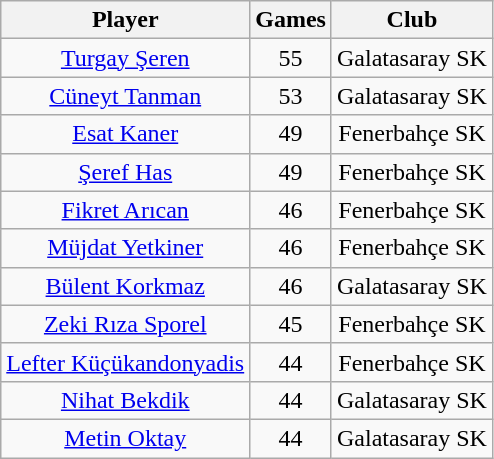<table class="wikitable" border="1">
<tr>
<th>Player</th>
<th>Games</th>
<th>Club</th>
</tr>
<tr>
<td align="center"><a href='#'>Turgay Şeren</a></td>
<td align="center">55</td>
<td align="center">Galatasaray SK</td>
</tr>
<tr>
<td align="center"><a href='#'>Cüneyt Tanman</a></td>
<td align="center">53</td>
<td align="center">Galatasaray SK</td>
</tr>
<tr>
<td align="center"><a href='#'>Esat Kaner</a></td>
<td align="center">49</td>
<td align="center">Fenerbahçe SK</td>
</tr>
<tr>
<td align="center"><a href='#'>Şeref Has</a></td>
<td align="center">49</td>
<td align="center">Fenerbahçe SK</td>
</tr>
<tr>
<td align="center"><a href='#'>Fikret Arıcan</a></td>
<td align="center">46</td>
<td align="center">Fenerbahçe SK</td>
</tr>
<tr>
<td align="center"><a href='#'>Müjdat Yetkiner</a></td>
<td align="center">46</td>
<td align="center">Fenerbahçe SK</td>
</tr>
<tr>
<td align="center"><a href='#'>Bülent Korkmaz</a></td>
<td align="center">46</td>
<td align="center">Galatasaray SK</td>
</tr>
<tr>
<td align="center"><a href='#'>Zeki Rıza Sporel</a></td>
<td align="center">45</td>
<td align="center">Fenerbahçe SK</td>
</tr>
<tr>
<td align="center"><a href='#'>Lefter Küçükandonyadis</a></td>
<td align="center">44</td>
<td align="center">Fenerbahçe SK</td>
</tr>
<tr>
<td align="center"><a href='#'>Nihat Bekdik</a></td>
<td align="center">44</td>
<td align="center">Galatasaray SK</td>
</tr>
<tr>
<td align="center"><a href='#'>Metin Oktay</a></td>
<td align="center">44</td>
<td align="center">Galatasaray SK</td>
</tr>
</table>
